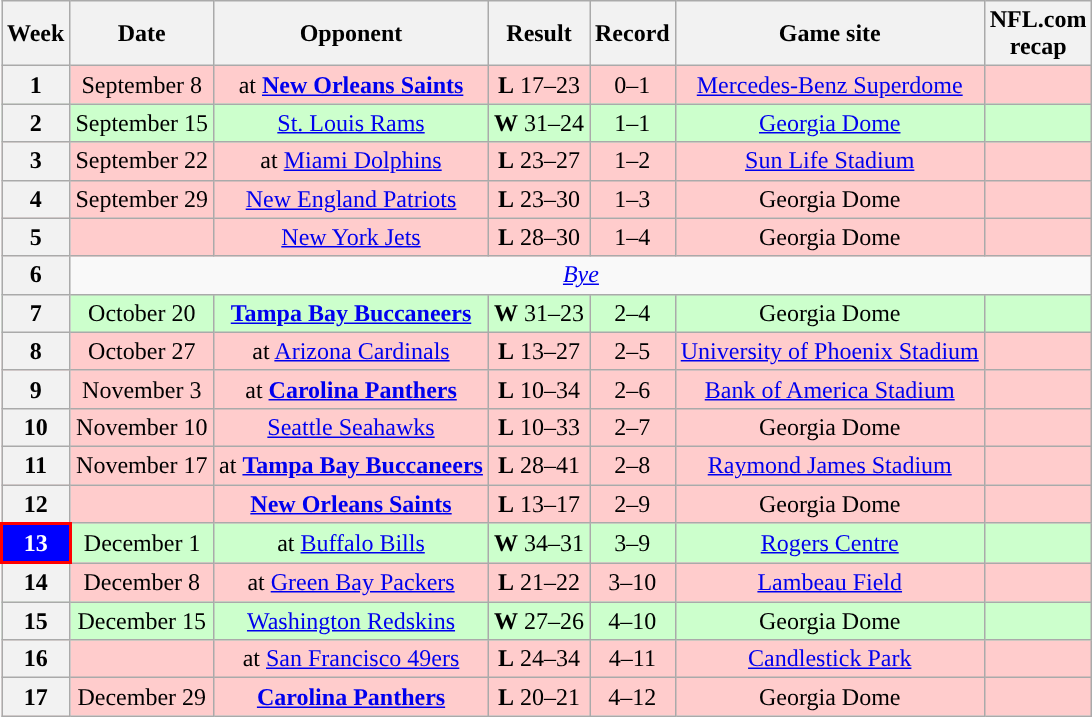<table class="wikitable" style="align=center">
<tr>
<th>Week</th>
<th>Date</th>
<th>Opponent</th>
<th>Result</th>
<th>Record</th>
<th>Game site</th>
<th>NFL.com<br>recap</th>
</tr>
<tr style="background:#fcc; text-align:center;">
<th>1</th>
<td>September 8</td>
<td>at <strong><a href='#'>New Orleans Saints</a></strong></td>
<td><strong>L</strong> 17–23</td>
<td>0–1</td>
<td><a href='#'>Mercedes-Benz Superdome</a></td>
<td></td>
</tr>
<tr style="background:#cfc; text-align:center;">
<th>2</th>
<td>September 15</td>
<td><a href='#'>St. Louis Rams</a></td>
<td><strong>W</strong> 31–24</td>
<td>1–1</td>
<td><a href='#'>Georgia Dome</a></td>
<td></td>
</tr>
<tr style="background:#fcc; text-align:center;">
<th>3</th>
<td>September 22</td>
<td>at <a href='#'>Miami Dolphins</a></td>
<td><strong>L</strong> 23–27</td>
<td>1–2</td>
<td><a href='#'>Sun Life Stadium</a></td>
<td></td>
</tr>
<tr style="background:#fcc; text-align:center;">
<th>4</th>
<td>September 29</td>
<td><a href='#'>New England Patriots</a></td>
<td><strong>L</strong> 23–30</td>
<td>1–3</td>
<td>Georgia Dome</td>
<td></td>
</tr>
<tr style="background:#fcc; text-align:center;">
<th>5</th>
<td></td>
<td><a href='#'>New York Jets</a></td>
<td><strong>L</strong> 28–30</td>
<td>1–4</td>
<td>Georgia Dome</td>
<td></td>
</tr>
<tr style="background:#">
<th>6</th>
<td colspan="6" style="text-align:center;"><em><a href='#'>Bye</a></em></td>
</tr>
<tr style="background:#cfc; text-align:center;">
<th>7</th>
<td>October 20</td>
<td><strong><a href='#'>Tampa Bay Buccaneers</a></strong></td>
<td><strong>W</strong> 31–23</td>
<td>2–4</td>
<td>Georgia Dome</td>
<td></td>
</tr>
<tr style="background:#fcc; text-align:center;">
<th>8</th>
<td>October 27</td>
<td>at <a href='#'>Arizona Cardinals</a></td>
<td><strong>L</strong> 13–27</td>
<td>2–5</td>
<td><a href='#'>University of Phoenix Stadium</a></td>
<td></td>
</tr>
<tr style="background:#fcc; text-align:center;">
<th>9</th>
<td>November 3</td>
<td>at <strong><a href='#'>Carolina Panthers</a></strong></td>
<td><strong>L</strong> 10–34</td>
<td>2–6</td>
<td><a href='#'>Bank of America Stadium</a></td>
<td></td>
</tr>
<tr style="background:#fcc; text-align:center;">
<th>10</th>
<td>November 10</td>
<td><a href='#'>Seattle Seahawks</a></td>
<td><strong>L</strong> 10–33</td>
<td>2–7</td>
<td>Georgia Dome</td>
<td></td>
</tr>
<tr style="background:#fcc; text-align:center;">
<th>11</th>
<td>November 17</td>
<td>at <strong><a href='#'>Tampa Bay Buccaneers</a></strong></td>
<td><strong>L</strong> 28–41</td>
<td>2–8</td>
<td><a href='#'>Raymond James Stadium</a></td>
<td></td>
</tr>
<tr style="background:#fcc; text-align:center;">
<th>12</th>
<td></td>
<td><strong><a href='#'>New Orleans Saints</a></strong></td>
<td><strong>L</strong> 13–17</td>
<td>2–9</td>
<td>Georgia Dome</td>
<td></td>
</tr>
<tr style="background:#cfc; text-align:center;">
<th style="background:blue; color:white; border:2px solid red;">13</th>
<td>December 1</td>
<td>at <a href='#'>Buffalo Bills</a></td>
<td><strong>W</strong> 34–31 </td>
<td>3–9</td>
<td><a href='#'>Rogers Centre</a> </td>
<td></td>
</tr>
<tr style="background:#fcc; text-align:center;">
<th>14</th>
<td>December 8</td>
<td>at <a href='#'>Green Bay Packers</a></td>
<td><strong>L</strong> 21–22</td>
<td>3–10</td>
<td><a href='#'>Lambeau Field</a></td>
<td></td>
</tr>
<tr style="background:#cfc; text-align:center;">
<th>15</th>
<td>December 15</td>
<td><a href='#'>Washington Redskins</a></td>
<td><strong>W</strong> 27–26</td>
<td>4–10</td>
<td>Georgia Dome</td>
<td></td>
</tr>
<tr style="background:#fcc; text-align:center;">
<th>16</th>
<td></td>
<td>at <a href='#'>San Francisco 49ers</a></td>
<td><strong>L</strong> 24–34</td>
<td>4–11</td>
<td><a href='#'>Candlestick Park</a></td>
<td></td>
</tr>
<tr style="background:#fcc; text-align:center;">
<th>17</th>
<td>December 29</td>
<td><strong><a href='#'>Carolina Panthers</a></strong></td>
<td><strong>L</strong> 20–21</td>
<td>4–12</td>
<td>Georgia Dome</td>
<td></td>
</tr>
</table>
